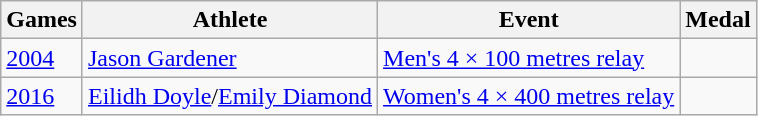<table class="wikitable collapsible">
<tr>
<th>Games</th>
<th>Athlete</th>
<th>Event</th>
<th>Medal</th>
</tr>
<tr>
<td><a href='#'>2004</a></td>
<td><a href='#'>Jason Gardener</a></td>
<td><a href='#'>Men's 4 × 100 metres relay</a></td>
<td></td>
</tr>
<tr>
<td><a href='#'>2016</a></td>
<td><a href='#'>Eilidh Doyle</a>/<a href='#'>Emily Diamond</a></td>
<td><a href='#'>Women's 4 × 400 metres relay</a></td>
<td></td>
</tr>
</table>
